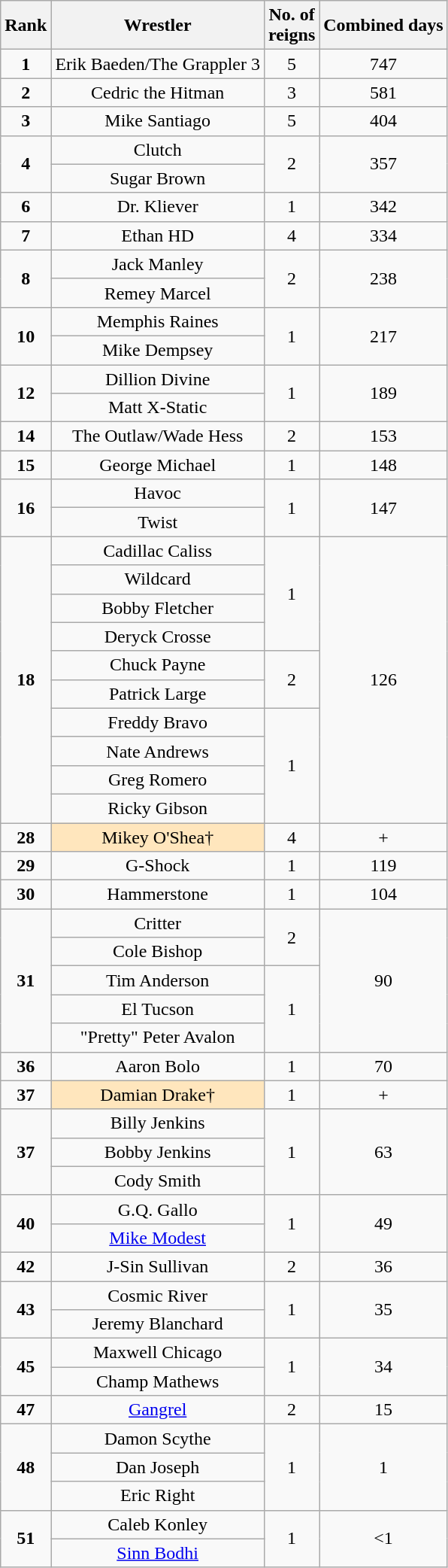<table class="wikitable sortable" style="text-align: center">
<tr>
<th>Rank</th>
<th>Wrestler</th>
<th>No. of<br>reigns</th>
<th data-sort-type="number">Combined days</th>
</tr>
<tr>
<td><strong>1</strong></td>
<td>Erik Baeden/The Grappler 3</td>
<td>5</td>
<td>747</td>
</tr>
<tr>
<td><strong>2</strong></td>
<td>Cedric the Hitman</td>
<td>3</td>
<td>581</td>
</tr>
<tr>
<td><strong>3</strong></td>
<td>Mike Santiago</td>
<td>5</td>
<td>404</td>
</tr>
<tr>
<td scope=row rowspan=2><strong>4</strong></td>
<td>Clutch</td>
<td scope=row rowspan=2>2</td>
<td scope=row rowspan=2>357</td>
</tr>
<tr>
<td>Sugar Brown</td>
</tr>
<tr>
<td><strong>6</strong></td>
<td>Dr. Kliever</td>
<td>1</td>
<td>342</td>
</tr>
<tr>
<td><strong>7</strong></td>
<td>Ethan HD</td>
<td>4</td>
<td>334</td>
</tr>
<tr>
<td scope=row rowspan=2><strong>8</strong></td>
<td>Jack Manley</td>
<td scope=row rowspan=2>2</td>
<td scope=row rowspan=2>238</td>
</tr>
<tr>
<td>Remey Marcel</td>
</tr>
<tr>
<td scope=row rowspan=2><strong>10</strong></td>
<td>Memphis Raines</td>
<td scope=row rowspan=2>1</td>
<td scope=row rowspan=2>217</td>
</tr>
<tr>
<td>Mike Dempsey</td>
</tr>
<tr>
<td scope=row rowspan=2><strong>12</strong></td>
<td>Dillion Divine</td>
<td scope=row rowspan=2>1</td>
<td scope=row rowspan=2>189</td>
</tr>
<tr>
<td>Matt X-Static</td>
</tr>
<tr>
<td><strong>14</strong></td>
<td>The Outlaw/Wade Hess</td>
<td>2</td>
<td>153</td>
</tr>
<tr>
<td><strong>15</strong></td>
<td>George Michael</td>
<td>1</td>
<td>148</td>
</tr>
<tr>
<td scope=row rowspan=2><strong>16</strong></td>
<td>Havoc</td>
<td scope=row rowspan=2>1</td>
<td scope=row rowspan=2>147</td>
</tr>
<tr>
<td>Twist</td>
</tr>
<tr>
<td scope=row rowspan=10><strong>18</strong></td>
<td>Cadillac Caliss</td>
<td scope=row rowspan=4>1</td>
<td scope=row rowspan=10>126</td>
</tr>
<tr>
<td>Wildcard</td>
</tr>
<tr>
<td>Bobby Fletcher</td>
</tr>
<tr>
<td>Deryck Crosse</td>
</tr>
<tr>
<td>Chuck Payne</td>
<td scope=row rowspan=2>2</td>
</tr>
<tr>
<td>Patrick Large</td>
</tr>
<tr>
<td>Freddy Bravo</td>
<td scope=row rowspan=4>1</td>
</tr>
<tr>
<td>Nate Andrews</td>
</tr>
<tr>
<td>Greg Romero</td>
</tr>
<tr>
<td>Ricky Gibson</td>
</tr>
<tr>
<td><strong>28</strong></td>
<td style="background:#ffe6bd;">Mikey O'Shea†</td>
<td>4</td>
<td>+</td>
</tr>
<tr>
<td><strong>29</strong></td>
<td>G-Shock</td>
<td>1</td>
<td>119</td>
</tr>
<tr>
<td><strong>30</strong></td>
<td>Hammerstone</td>
<td>1</td>
<td>104</td>
</tr>
<tr>
<td scope=row rowspan=5><strong>31</strong></td>
<td>Critter</td>
<td scope=row rowspan=2>2</td>
<td scope=row rowspan=5>90</td>
</tr>
<tr>
<td>Cole Bishop</td>
</tr>
<tr>
<td>Tim Anderson</td>
<td scope=row rowspan=3>1</td>
</tr>
<tr>
<td>El Tucson</td>
</tr>
<tr>
<td>"Pretty" Peter Avalon</td>
</tr>
<tr>
<td><strong>36</strong></td>
<td>Aaron Bolo</td>
<td>1</td>
<td>70</td>
</tr>
<tr>
<td><strong>37</strong></td>
<td style="background:#ffe6bd;">Damian Drake†</td>
<td>1</td>
<td>+</td>
</tr>
<tr>
<td scope=row rowspan=3><strong>37</strong></td>
<td>Billy Jenkins</td>
<td scope=row rowspan=3>1</td>
<td scope=row rowspan=3>63</td>
</tr>
<tr>
<td>Bobby Jenkins</td>
</tr>
<tr>
<td>Cody Smith</td>
</tr>
<tr>
<td scope=row rowspan=2><strong>40</strong></td>
<td>G.Q. Gallo</td>
<td scope=row rowspan=2>1</td>
<td scope=row rowspan=2>49</td>
</tr>
<tr>
<td><a href='#'>Mike Modest</a></td>
</tr>
<tr>
<td><strong>42</strong></td>
<td>J-Sin Sullivan</td>
<td>2</td>
<td>36</td>
</tr>
<tr>
<td scope=row rowspan=2><strong>43</strong></td>
<td>Cosmic River</td>
<td scope=row rowspan=2>1</td>
<td scope=row rowspan=2>35</td>
</tr>
<tr>
<td>Jeremy Blanchard</td>
</tr>
<tr>
<td scope=row rowspan=2><strong>45</strong></td>
<td>Maxwell Chicago</td>
<td scope=row rowspan=2>1</td>
<td scope=row rowspan=2>34</td>
</tr>
<tr>
<td>Champ Mathews</td>
</tr>
<tr>
<td><strong>47</strong></td>
<td><a href='#'>Gangrel</a></td>
<td>2</td>
<td>15</td>
</tr>
<tr>
<td scope=row rowspan=3><strong>48</strong></td>
<td>Damon Scythe</td>
<td scope=row rowspan=3>1</td>
<td scope=row rowspan=3>1</td>
</tr>
<tr>
<td>Dan Joseph</td>
</tr>
<tr>
<td>Eric Right</td>
</tr>
<tr>
<td scope=row rowspan=2><strong>51</strong></td>
<td>Caleb Konley</td>
<td scope=row rowspan=2>1</td>
<td scope=row rowspan=2><1</td>
</tr>
<tr>
<td><a href='#'>Sinn Bodhi</a></td>
</tr>
</table>
